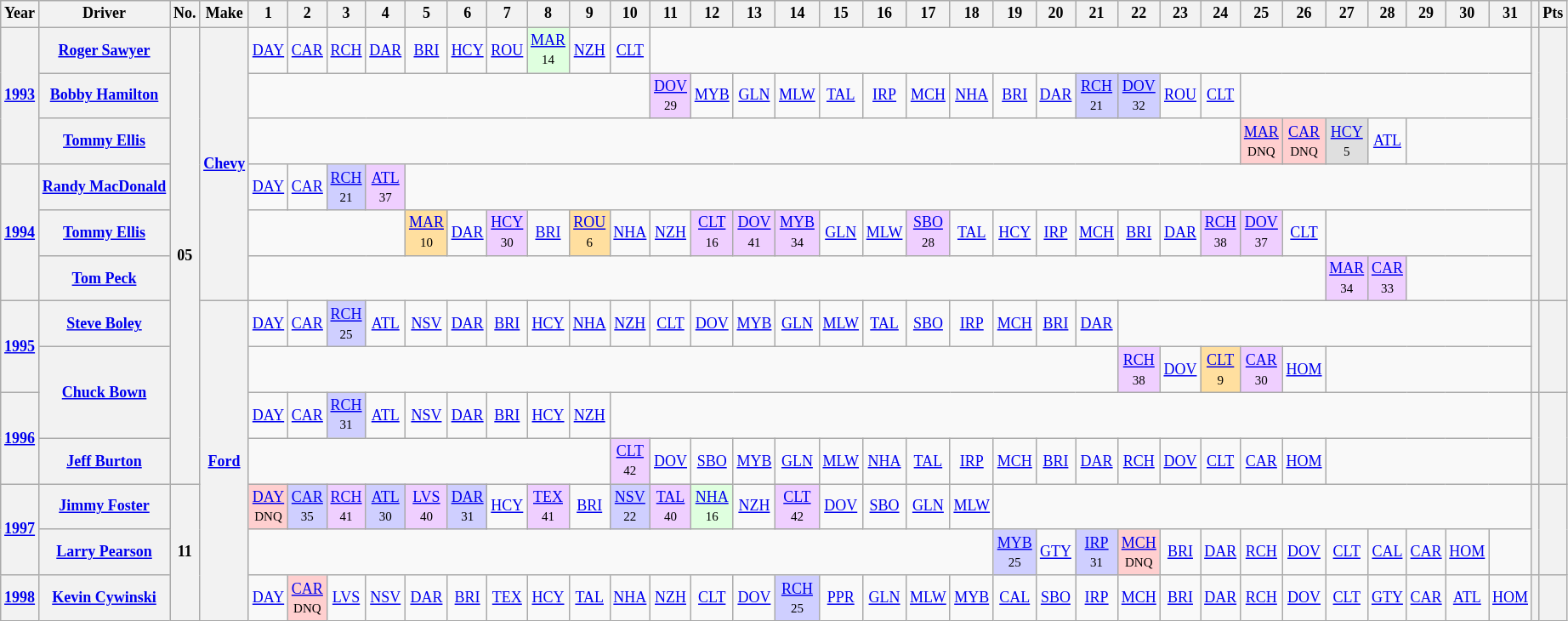<table class="wikitable" style="text-align:center; font-size:75%">
<tr>
<th>Year</th>
<th>Driver</th>
<th>No.</th>
<th>Make</th>
<th>1</th>
<th>2</th>
<th>3</th>
<th>4</th>
<th>5</th>
<th>6</th>
<th>7</th>
<th>8</th>
<th>9</th>
<th>10</th>
<th>11</th>
<th>12</th>
<th>13</th>
<th>14</th>
<th>15</th>
<th>16</th>
<th>17</th>
<th>18</th>
<th>19</th>
<th>20</th>
<th>21</th>
<th>22</th>
<th>23</th>
<th>24</th>
<th>25</th>
<th>26</th>
<th>27</th>
<th>28</th>
<th>29</th>
<th>30</th>
<th>31</th>
<th></th>
<th>Pts</th>
</tr>
<tr>
<th rowspan=3><a href='#'>1993</a></th>
<th><a href='#'>Roger Sawyer</a></th>
<th rowspan=10>05</th>
<th rowspan=6><a href='#'>Chevy</a></th>
<td><a href='#'>DAY</a></td>
<td><a href='#'>CAR</a></td>
<td><a href='#'>RCH</a></td>
<td><a href='#'>DAR</a></td>
<td><a href='#'>BRI</a></td>
<td><a href='#'>HCY</a></td>
<td><a href='#'>ROU</a></td>
<td style="background:#dfffdf;"><a href='#'>MAR</a><br><small>14</small></td>
<td><a href='#'>NZH</a></td>
<td><a href='#'>CLT</a></td>
<td colspan=21></td>
<th rowspan=3></th>
<th rowspan=3></th>
</tr>
<tr>
<th><a href='#'>Bobby Hamilton</a></th>
<td colspan=10></td>
<td style="background:#EFCFFF;"><a href='#'>DOV</a><br><small>29</small></td>
<td><a href='#'>MYB</a></td>
<td><a href='#'>GLN</a></td>
<td><a href='#'>MLW</a></td>
<td><a href='#'>TAL</a></td>
<td><a href='#'>IRP</a></td>
<td><a href='#'>MCH</a></td>
<td><a href='#'>NHA</a></td>
<td><a href='#'>BRI</a></td>
<td><a href='#'>DAR</a></td>
<td style="background:#CFCFFF;"><a href='#'>RCH</a><br><small>21</small></td>
<td style="background:#CFCFFF;"><a href='#'>DOV</a><br><small>32</small></td>
<td><a href='#'>ROU</a></td>
<td><a href='#'>CLT</a></td>
<td colspan=7></td>
</tr>
<tr>
<th><a href='#'>Tommy Ellis</a></th>
<td colspan=24></td>
<td style="background:#FFCFCF;"><a href='#'>MAR</a><br><small>DNQ</small></td>
<td style="background:#FFCFCF;"><a href='#'>CAR</a><br><small>DNQ</small></td>
<td style="background:#DFDFDF;"><a href='#'>HCY</a><br><small>5</small></td>
<td><a href='#'>ATL</a></td>
<td colspan=3></td>
</tr>
<tr>
<th rowspan=3><a href='#'>1994</a></th>
<th><a href='#'>Randy MacDonald</a></th>
<td><a href='#'>DAY</a></td>
<td><a href='#'>CAR</a></td>
<td style="background:#CFCFFF;"><a href='#'>RCH</a><br><small>21</small></td>
<td style="background:#EFCFFF;"><a href='#'>ATL</a><br><small>37</small></td>
<td colspan=27></td>
<th rowspan=3></th>
<th rowspan=3></th>
</tr>
<tr>
<th><a href='#'>Tommy Ellis</a></th>
<td colspan=4></td>
<td style="background:#FFDF9F;"><a href='#'>MAR</a><br><small>10</small></td>
<td><a href='#'>DAR</a></td>
<td style="background:#EFCFFF;"><a href='#'>HCY</a><br><small>30</small></td>
<td><a href='#'>BRI</a></td>
<td style="background:#FFDF9F;"><a href='#'>ROU</a><br><small>6</small></td>
<td><a href='#'>NHA</a></td>
<td><a href='#'>NZH</a></td>
<td style="background:#EFCFFF;"><a href='#'>CLT</a><br><small>16</small></td>
<td style="background:#EFCFFF;"><a href='#'>DOV</a><br><small>41</small></td>
<td style="background:#EFCFFF;"><a href='#'>MYB</a><br><small>34</small></td>
<td><a href='#'>GLN</a></td>
<td><a href='#'>MLW</a></td>
<td style="background:#EFCFFF;"><a href='#'>SBO</a><br><small>28</small></td>
<td><a href='#'>TAL</a></td>
<td><a href='#'>HCY</a></td>
<td><a href='#'>IRP</a></td>
<td><a href='#'>MCH</a></td>
<td><a href='#'>BRI</a></td>
<td><a href='#'>DAR</a></td>
<td style="background:#EFCFFF;"><a href='#'>RCH</a><br><small>38</small></td>
<td style="background:#EFCFFF;"><a href='#'>DOV</a><br><small>37</small></td>
<td><a href='#'>CLT</a></td>
<td colspan=5></td>
</tr>
<tr>
<th><a href='#'>Tom Peck</a></th>
<td colspan=26></td>
<td style="background:#EFCFFF;"><a href='#'>MAR</a><br><small>34</small></td>
<td style="background:#EFCFFF;"><a href='#'>CAR</a><br><small>33</small></td>
<td colspan=3></td>
</tr>
<tr>
<th rowspan=2><a href='#'>1995</a></th>
<th><a href='#'>Steve Boley</a></th>
<th rowspan=7><a href='#'>Ford</a></th>
<td><a href='#'>DAY</a></td>
<td><a href='#'>CAR</a></td>
<td style="background:#cfcfff;"><a href='#'>RCH</a><br><small>25</small></td>
<td><a href='#'>ATL</a></td>
<td><a href='#'>NSV</a></td>
<td><a href='#'>DAR</a></td>
<td><a href='#'>BRI</a></td>
<td><a href='#'>HCY</a></td>
<td><a href='#'>NHA</a></td>
<td><a href='#'>NZH</a></td>
<td><a href='#'>CLT</a></td>
<td><a href='#'>DOV</a></td>
<td><a href='#'>MYB</a></td>
<td><a href='#'>GLN</a></td>
<td><a href='#'>MLW</a></td>
<td><a href='#'>TAL</a></td>
<td><a href='#'>SBO</a></td>
<td><a href='#'>IRP</a></td>
<td><a href='#'>MCH</a></td>
<td><a href='#'>BRI</a></td>
<td><a href='#'>DAR</a></td>
<td colspan=10></td>
<th rowspan=2></th>
<th rowspan=2></th>
</tr>
<tr>
<th rowspan=2><a href='#'>Chuck Bown</a></th>
<td colspan=21></td>
<td style="background:#EFCFFF;"><a href='#'>RCH</a><br><small>38</small></td>
<td><a href='#'>DOV</a></td>
<td style="background:#FFDF9F;"><a href='#'>CLT</a><br><small>9</small></td>
<td style="background:#EFCFFF;"><a href='#'>CAR</a><br><small>30</small></td>
<td><a href='#'>HOM</a></td>
<td colspan=5></td>
</tr>
<tr>
<th rowspan=2><a href='#'>1996</a></th>
<td><a href='#'>DAY</a></td>
<td><a href='#'>CAR</a></td>
<td style="background:#cfcfff;"><a href='#'>RCH</a><br><small>31</small></td>
<td><a href='#'>ATL</a></td>
<td><a href='#'>NSV</a></td>
<td><a href='#'>DAR</a></td>
<td><a href='#'>BRI</a></td>
<td><a href='#'>HCY</a></td>
<td><a href='#'>NZH</a></td>
<td colspan=22></td>
<th rowspan=2></th>
<th rowspan=2></th>
</tr>
<tr>
<th><a href='#'>Jeff Burton</a></th>
<td colspan=9></td>
<td style="background:#EFCFFF;"><a href='#'>CLT</a><br><small>42</small></td>
<td><a href='#'>DOV</a></td>
<td><a href='#'>SBO</a></td>
<td><a href='#'>MYB</a></td>
<td><a href='#'>GLN</a></td>
<td><a href='#'>MLW</a></td>
<td><a href='#'>NHA</a></td>
<td><a href='#'>TAL</a></td>
<td><a href='#'>IRP</a></td>
<td><a href='#'>MCH</a></td>
<td><a href='#'>BRI</a></td>
<td><a href='#'>DAR</a></td>
<td><a href='#'>RCH</a></td>
<td><a href='#'>DOV</a></td>
<td><a href='#'>CLT</a></td>
<td><a href='#'>CAR</a></td>
<td><a href='#'>HOM</a></td>
<td colspan=5></td>
</tr>
<tr>
<th rowspan=2><a href='#'>1997</a></th>
<th><a href='#'>Jimmy Foster</a></th>
<th rowspan=3>11</th>
<td style="background:#ffcfcf;"><a href='#'>DAY</a><br><small>DNQ</small></td>
<td style="background:#cfcfff;"><a href='#'>CAR</a><br><small>35</small></td>
<td style="background:#efcfff;"><a href='#'>RCH</a><br><small>41</small></td>
<td style="background:#cfcfff;"><a href='#'>ATL</a><br><small>30</small></td>
<td style="background:#efcfff;"><a href='#'>LVS</a><br><small>40</small></td>
<td style="background:#cfcfff;"><a href='#'>DAR</a><br><small>31</small></td>
<td><a href='#'>HCY</a></td>
<td style="background:#efcfff;"><a href='#'>TEX</a><br><small>41</small></td>
<td><a href='#'>BRI</a></td>
<td style="background:#cfcfff;"><a href='#'>NSV</a><br><small>22</small></td>
<td style="background:#efcfff;"><a href='#'>TAL</a><br><small>40</small></td>
<td style="background:#dfffdf;"><a href='#'>NHA</a><br><small>16</small></td>
<td><a href='#'>NZH</a></td>
<td style="background:#efcfff;"><a href='#'>CLT</a><br><small>42</small></td>
<td><a href='#'>DOV</a></td>
<td><a href='#'>SBO</a></td>
<td><a href='#'>GLN</a></td>
<td><a href='#'>MLW</a></td>
<td colspan=13></td>
<th rowspan=2></th>
<th rowspan=2></th>
</tr>
<tr>
<th><a href='#'>Larry Pearson</a></th>
<td colspan=18></td>
<td style="background:#CFCFFF;"><a href='#'>MYB</a><br><small>25</small></td>
<td><a href='#'>GTY</a></td>
<td style="background:#CFCFFF;"><a href='#'>IRP</a><br><small>31</small></td>
<td style="background:#FFCFCF;"><a href='#'>MCH</a><br><small>DNQ</small></td>
<td><a href='#'>BRI</a></td>
<td><a href='#'>DAR</a></td>
<td><a href='#'>RCH</a></td>
<td><a href='#'>DOV</a></td>
<td><a href='#'>CLT</a></td>
<td><a href='#'>CAL</a></td>
<td><a href='#'>CAR</a></td>
<td><a href='#'>HOM</a></td>
<td></td>
</tr>
<tr>
<th><a href='#'>1998</a></th>
<th><a href='#'>Kevin Cywinski</a></th>
<td><a href='#'>DAY</a></td>
<td style="background:#FFCFCF;"><a href='#'>CAR</a><br><small>DNQ</small></td>
<td><a href='#'>LVS</a></td>
<td><a href='#'>NSV</a></td>
<td><a href='#'>DAR</a></td>
<td><a href='#'>BRI</a></td>
<td><a href='#'>TEX</a></td>
<td><a href='#'>HCY</a></td>
<td><a href='#'>TAL</a></td>
<td><a href='#'>NHA</a></td>
<td><a href='#'>NZH</a></td>
<td><a href='#'>CLT</a></td>
<td><a href='#'>DOV</a></td>
<td style="background:#CFCFFF;"><a href='#'>RCH</a><br><small>25</small></td>
<td><a href='#'>PPR</a></td>
<td><a href='#'>GLN</a></td>
<td><a href='#'>MLW</a></td>
<td><a href='#'>MYB</a></td>
<td><a href='#'>CAL</a></td>
<td><a href='#'>SBO</a></td>
<td><a href='#'>IRP</a></td>
<td><a href='#'>MCH</a></td>
<td><a href='#'>BRI</a></td>
<td><a href='#'>DAR</a></td>
<td><a href='#'>RCH</a></td>
<td><a href='#'>DOV</a></td>
<td><a href='#'>CLT</a></td>
<td><a href='#'>GTY</a></td>
<td><a href='#'>CAR</a></td>
<td><a href='#'>ATL</a></td>
<td><a href='#'>HOM</a></td>
<th></th>
<th></th>
</tr>
</table>
